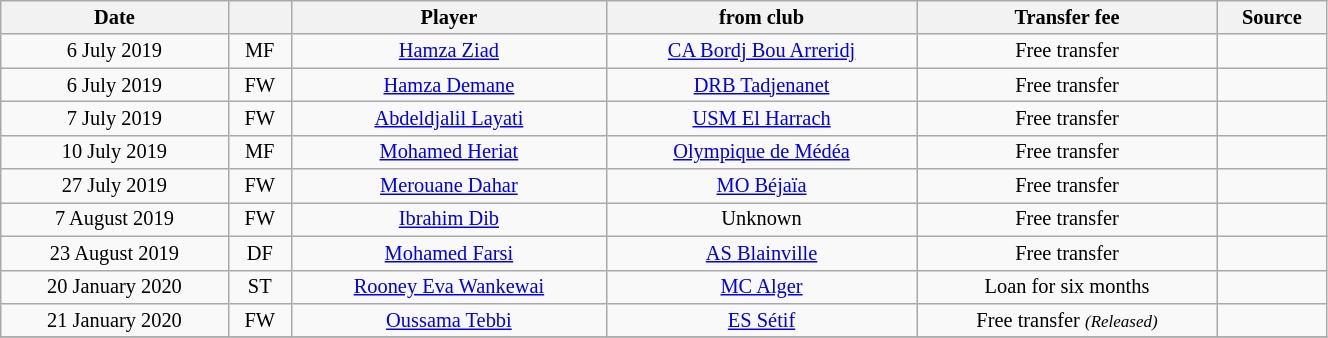<table class="wikitable sortable" style="width:70%; text-align:center; font-size:85%; text-align:centre;">
<tr>
<th>Date</th>
<th></th>
<th>Player</th>
<th>from club</th>
<th>Transfer fee</th>
<th>Source</th>
</tr>
<tr>
<td>6 July 2019</td>
<td>MF</td>
<td> <a href='#'>Hamza Ziad</a></td>
<td><a href='#'>CA Bordj Bou Arreridj</a></td>
<td>Free transfer</td>
<td></td>
</tr>
<tr>
<td>6 July 2019</td>
<td>FW</td>
<td> <a href='#'>Hamza Demane</a></td>
<td><a href='#'>DRB Tadjenanet</a></td>
<td>Free transfer</td>
<td></td>
</tr>
<tr>
<td>7 July 2019</td>
<td>FW</td>
<td> <a href='#'>Abdeldjalil Layati</a></td>
<td><a href='#'>USM El Harrach</a></td>
<td>Free transfer</td>
<td></td>
</tr>
<tr>
<td>10 July 2019</td>
<td>MF</td>
<td> <a href='#'>Mohamed Heriat</a></td>
<td><a href='#'>Olympique de Médéa</a></td>
<td>Free transfer</td>
<td></td>
</tr>
<tr>
<td>27 July 2019</td>
<td>FW</td>
<td> <a href='#'>Merouane Dahar</a></td>
<td><a href='#'>MO Béjaïa</a></td>
<td>Free transfer</td>
<td></td>
</tr>
<tr>
<td>7 August 2019</td>
<td>FW</td>
<td> <a href='#'>Ibrahim Dib</a></td>
<td>Unknown</td>
<td>Free transfer</td>
<td></td>
</tr>
<tr>
<td>23 August 2019</td>
<td>DF</td>
<td> <a href='#'>Mohamed Farsi</a></td>
<td> <a href='#'>AS Blainville</a></td>
<td>Free transfer</td>
<td></td>
</tr>
<tr>
<td>20 January 2020</td>
<td>ST</td>
<td> <a href='#'>Rooney Eva Wankewai</a></td>
<td><a href='#'>MC Alger</a></td>
<td>Loan for six months</td>
<td></td>
</tr>
<tr>
<td>21 January 2020</td>
<td>FW</td>
<td> <a href='#'>Oussama Tebbi</a></td>
<td><a href='#'>ES Sétif</a></td>
<td>Free transfer <small><em>(Released)</em></small></td>
<td></td>
</tr>
<tr>
</tr>
</table>
